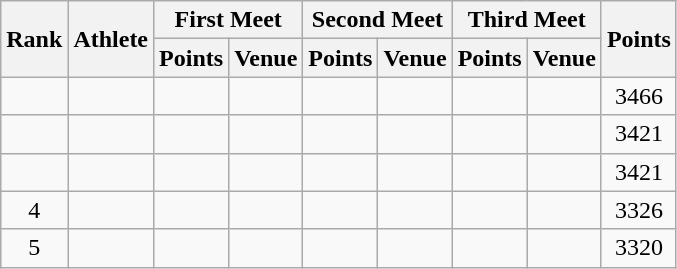<table class="wikitable" style=" text-align:center; width="95%">
<tr>
<th rowspan="2">Rank</th>
<th rowspan="2">Athlete</th>
<th colspan="2">First Meet</th>
<th colspan="2">Second Meet</th>
<th colspan="2">Third Meet</th>
<th rowspan="2">Points</th>
</tr>
<tr>
<th>Points</th>
<th>Venue</th>
<th>Points</th>
<th>Venue</th>
<th>Points</th>
<th>Venue</th>
</tr>
<tr>
<td></td>
<td align=left></td>
<td></td>
<td></td>
<td></td>
<td></td>
<td></td>
<td></td>
<td>3466</td>
</tr>
<tr>
<td></td>
<td align=left></td>
<td></td>
<td></td>
<td></td>
<td></td>
<td></td>
<td></td>
<td>3421</td>
</tr>
<tr>
<td></td>
<td align=left></td>
<td></td>
<td></td>
<td></td>
<td></td>
<td></td>
<td></td>
<td>3421</td>
</tr>
<tr>
<td>4</td>
<td align=left></td>
<td></td>
<td></td>
<td></td>
<td></td>
<td></td>
<td></td>
<td>3326</td>
</tr>
<tr>
<td>5</td>
<td align=left></td>
<td></td>
<td></td>
<td></td>
<td></td>
<td></td>
<td></td>
<td>3320</td>
</tr>
</table>
